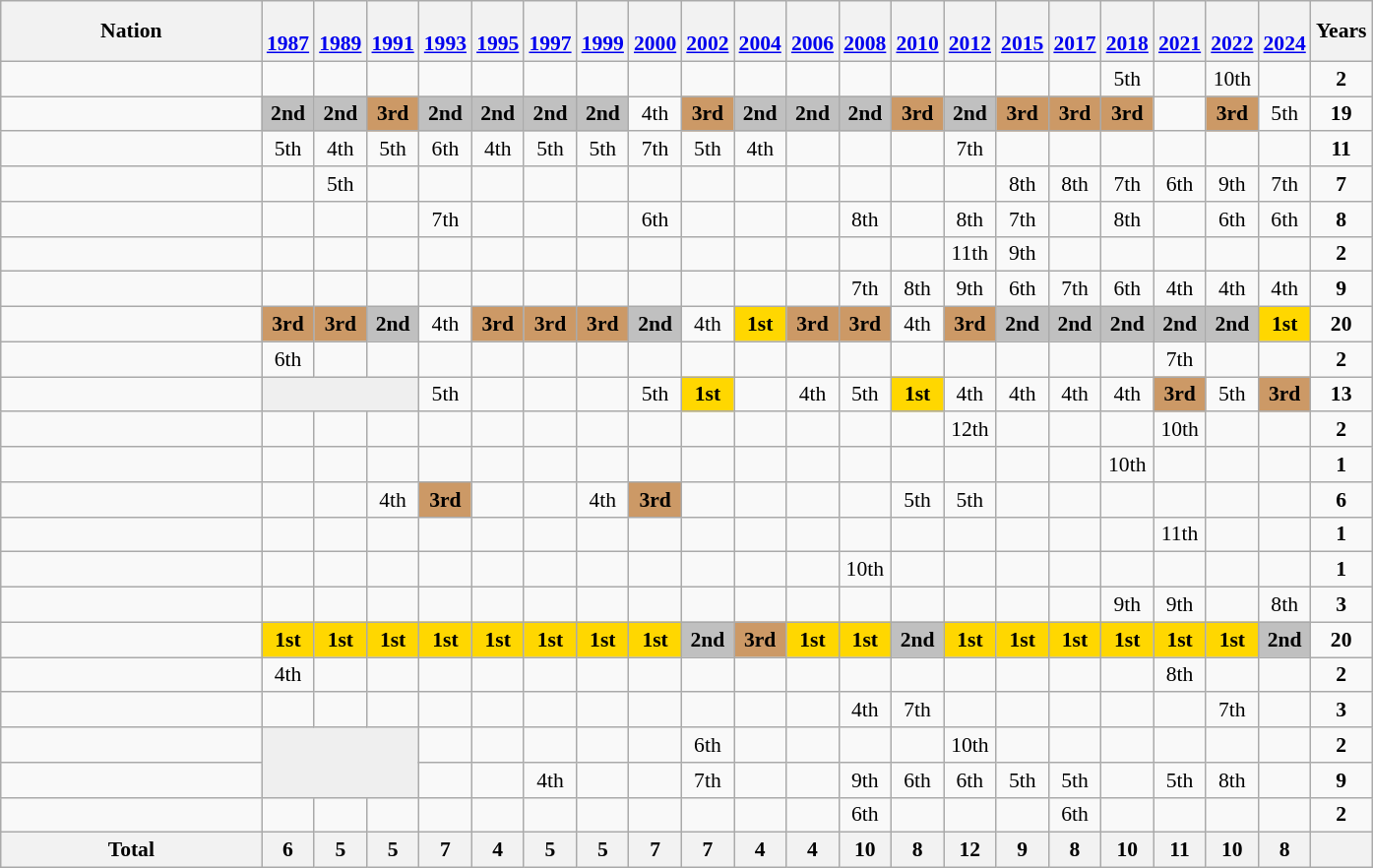<table class="wikitable" style="text-align:center; font-size:90%">
<tr>
<th width=170>Nation</th>
<th><br><a href='#'>1987</a></th>
<th><br><a href='#'>1989</a></th>
<th><br><a href='#'>1991</a></th>
<th><br><a href='#'>1993</a></th>
<th><br><a href='#'>1995</a></th>
<th><br><a href='#'>1997</a></th>
<th><br><a href='#'>1999</a></th>
<th><br><a href='#'>2000</a></th>
<th><br><a href='#'>2002</a></th>
<th><br><a href='#'>2004</a></th>
<th><br><a href='#'>2006</a></th>
<th><br><a href='#'>2008</a></th>
<th><br><a href='#'>2010</a></th>
<th><br><a href='#'>2012</a></th>
<th><br><a href='#'>2015</a></th>
<th><br><a href='#'>2017</a></th>
<th><br><a href='#'>2018</a></th>
<th><br><a href='#'>2021</a></th>
<th><br><a href='#'>2022</a></th>
<th><br><a href='#'>2024</a></th>
<th>Years</th>
</tr>
<tr>
<td align=left></td>
<td></td>
<td></td>
<td></td>
<td></td>
<td></td>
<td></td>
<td></td>
<td></td>
<td></td>
<td></td>
<td></td>
<td></td>
<td></td>
<td></td>
<td></td>
<td></td>
<td>5th</td>
<td></td>
<td>10th</td>
<td></td>
<td><strong>2</strong></td>
</tr>
<tr>
<td align="left"></td>
<td bgcolor="silver"><strong>2nd</strong></td>
<td bgcolor="silver"><strong>2nd</strong></td>
<td bgcolor="#cc9966"><strong>3rd</strong></td>
<td bgcolor="silver"><strong>2nd</strong></td>
<td bgcolor="silver"><strong>2nd</strong></td>
<td bgcolor="silver"><strong>2nd</strong></td>
<td bgcolor="silver"><strong>2nd</strong></td>
<td>4th</td>
<td bgcolor="#cc9966"><strong>3rd</strong></td>
<td bgcolor="silver"><strong>2nd</strong></td>
<td bgcolor="silver"><strong>2nd</strong></td>
<td bgcolor="silver"><strong>2nd</strong></td>
<td bgcolor="#cc9966"><strong>3rd</strong></td>
<td bgcolor="silver"><strong>2nd</strong></td>
<td bgcolor="#cc9966"><strong>3rd</strong></td>
<td bgcolor="#cc9966"><strong>3rd</strong></td>
<td bgcolor="cc9966"><strong>3rd</strong></td>
<td></td>
<td bgcolor="#cc9966"><strong>3rd</strong></td>
<td>5th</td>
<td><strong>19</strong></td>
</tr>
<tr>
<td align="left"></td>
<td>5th</td>
<td>4th</td>
<td>5th</td>
<td>6th</td>
<td>4th</td>
<td>5th</td>
<td>5th</td>
<td>7th</td>
<td>5th</td>
<td>4th</td>
<td></td>
<td></td>
<td></td>
<td>7th</td>
<td></td>
<td></td>
<td></td>
<td></td>
<td></td>
<td></td>
<td><strong>11</strong></td>
</tr>
<tr>
<td align="left"></td>
<td></td>
<td>5th</td>
<td></td>
<td></td>
<td></td>
<td></td>
<td></td>
<td></td>
<td></td>
<td></td>
<td></td>
<td></td>
<td></td>
<td></td>
<td>8th</td>
<td>8th</td>
<td>7th</td>
<td>6th</td>
<td>9th</td>
<td>7th</td>
<td><strong>7</strong></td>
</tr>
<tr>
<td align="left"></td>
<td></td>
<td></td>
<td></td>
<td>7th</td>
<td></td>
<td></td>
<td></td>
<td>6th</td>
<td></td>
<td></td>
<td></td>
<td>8th</td>
<td></td>
<td>8th</td>
<td>7th</td>
<td></td>
<td>8th</td>
<td></td>
<td>6th</td>
<td>6th</td>
<td><strong>8</strong></td>
</tr>
<tr>
<td align="left"></td>
<td></td>
<td></td>
<td></td>
<td></td>
<td></td>
<td></td>
<td></td>
<td></td>
<td></td>
<td></td>
<td></td>
<td></td>
<td></td>
<td>11th</td>
<td>9th</td>
<td></td>
<td></td>
<td></td>
<td></td>
<td></td>
<td><strong>2</strong></td>
</tr>
<tr>
<td align="left"></td>
<td></td>
<td></td>
<td></td>
<td></td>
<td></td>
<td></td>
<td></td>
<td></td>
<td></td>
<td></td>
<td></td>
<td>7th</td>
<td>8th</td>
<td>9th</td>
<td>6th</td>
<td>7th</td>
<td>6th</td>
<td>4th</td>
<td>4th</td>
<td>4th</td>
<td><strong>9</strong></td>
</tr>
<tr>
<td align="left"></td>
<td bgcolor="#cc9966"><strong>3rd</strong></td>
<td bgcolor="#cc9966"><strong>3rd</strong></td>
<td bgcolor="silver"><strong>2nd</strong></td>
<td>4th</td>
<td bgcolor="#cc9966"><strong>3rd</strong></td>
<td bgcolor="#cc9966"><strong>3rd</strong></td>
<td bgcolor="#cc9966"><strong>3rd</strong></td>
<td bgcolor="silver"><strong>2nd</strong></td>
<td>4th</td>
<td bgcolor="gold"><strong>1st</strong></td>
<td bgcolor="#cc9966"><strong>3rd</strong></td>
<td bgcolor="#cc9966"><strong>3rd</strong></td>
<td>4th</td>
<td bgcolor="#cc9966"><strong>3rd</strong></td>
<td bgcolor="silver"><strong>2nd</strong></td>
<td bgcolor="silver"><strong>2nd</strong></td>
<td bgcolor="silver"><strong>2nd</strong></td>
<td bgcolor="silver"><strong>2nd</strong></td>
<td bgcolor="silver"><strong>2nd</strong></td>
<td bgcolor="gold"><strong>1st</strong></td>
<td><strong>20</strong></td>
</tr>
<tr>
<td align="left"></td>
<td>6th</td>
<td></td>
<td></td>
<td></td>
<td></td>
<td></td>
<td></td>
<td></td>
<td></td>
<td></td>
<td></td>
<td></td>
<td></td>
<td></td>
<td></td>
<td></td>
<td></td>
<td>7th</td>
<td></td>
<td></td>
<td><strong>2</strong></td>
</tr>
<tr>
<td align="left"></td>
<td colspan=3 bgcolor=#efefef></td>
<td>5th</td>
<td></td>
<td></td>
<td></td>
<td>5th</td>
<td bgcolor="gold"><strong>1st</strong></td>
<td></td>
<td>4th</td>
<td>5th</td>
<td bgcolor="gold"><strong>1st</strong></td>
<td>4th</td>
<td>4th</td>
<td>4th</td>
<td>4th</td>
<td bgcolor="#cc9966"><strong>3rd</strong></td>
<td>5th</td>
<td bgcolor="#cc9966"><strong>3rd</strong></td>
<td><strong>13</strong></td>
</tr>
<tr>
<td align="left"></td>
<td></td>
<td></td>
<td></td>
<td></td>
<td></td>
<td></td>
<td></td>
<td></td>
<td></td>
<td></td>
<td></td>
<td></td>
<td></td>
<td>12th</td>
<td></td>
<td></td>
<td></td>
<td>10th</td>
<td></td>
<td></td>
<td><strong>2</strong></td>
</tr>
<tr>
<td align=left></td>
<td></td>
<td></td>
<td></td>
<td></td>
<td></td>
<td></td>
<td></td>
<td></td>
<td></td>
<td></td>
<td></td>
<td></td>
<td></td>
<td></td>
<td></td>
<td></td>
<td>10th</td>
<td></td>
<td></td>
<td></td>
<td><strong>1</strong></td>
</tr>
<tr>
<td align="left"></td>
<td></td>
<td></td>
<td>4th</td>
<td bgcolor="#cc9966"><strong>3rd</strong></td>
<td></td>
<td></td>
<td>4th</td>
<td bgcolor="#cc9966"><strong>3rd</strong></td>
<td></td>
<td></td>
<td></td>
<td></td>
<td>5th</td>
<td>5th</td>
<td></td>
<td></td>
<td></td>
<td></td>
<td></td>
<td></td>
<td><strong>6</strong></td>
</tr>
<tr>
<td align="left"></td>
<td></td>
<td></td>
<td></td>
<td></td>
<td></td>
<td></td>
<td></td>
<td></td>
<td></td>
<td></td>
<td></td>
<td></td>
<td></td>
<td></td>
<td></td>
<td></td>
<td></td>
<td>11th</td>
<td></td>
<td></td>
<td><strong>1</strong></td>
</tr>
<tr>
<td align="left"></td>
<td></td>
<td></td>
<td></td>
<td></td>
<td></td>
<td></td>
<td></td>
<td></td>
<td></td>
<td></td>
<td></td>
<td>10th</td>
<td></td>
<td></td>
<td></td>
<td></td>
<td></td>
<td></td>
<td></td>
<td></td>
<td><strong>1</strong></td>
</tr>
<tr>
<td align=left></td>
<td></td>
<td></td>
<td></td>
<td></td>
<td></td>
<td></td>
<td></td>
<td></td>
<td></td>
<td></td>
<td></td>
<td></td>
<td></td>
<td></td>
<td></td>
<td></td>
<td>9th</td>
<td>9th</td>
<td></td>
<td>8th</td>
<td><strong>3</strong></td>
</tr>
<tr>
<td align="left"></td>
<td bgcolor="gold"><strong>1st</strong></td>
<td bgcolor="gold"><strong>1st</strong></td>
<td bgcolor="gold"><strong>1st</strong></td>
<td bgcolor="gold"><strong>1st</strong></td>
<td bgcolor="gold"><strong>1st</strong></td>
<td bgcolor="gold"><strong>1st</strong></td>
<td bgcolor="gold"><strong>1st</strong></td>
<td bgcolor="gold"><strong>1st</strong></td>
<td bgcolor="silver"><strong>2nd</strong></td>
<td bgcolor="#cc9966"><strong>3rd</strong></td>
<td bgcolor="gold"><strong>1st</strong></td>
<td bgcolor="gold"><strong>1st</strong></td>
<td bgcolor="silver"><strong>2nd</strong></td>
<td bgcolor="gold"><strong>1st</strong></td>
<td bgcolor="gold"><strong>1st</strong></td>
<td bgcolor="gold"><strong>1st</strong></td>
<td bgcolor="gold"><strong>1st</strong></td>
<td bgcolor="gold"><strong>1st</strong></td>
<td bgcolor="gold"><strong>1st</strong></td>
<td bgcolor="silver"><strong>2nd</strong></td>
<td><strong>20</strong></td>
</tr>
<tr>
<td align="left"></td>
<td>4th</td>
<td></td>
<td></td>
<td></td>
<td></td>
<td></td>
<td></td>
<td></td>
<td></td>
<td></td>
<td></td>
<td></td>
<td></td>
<td></td>
<td></td>
<td></td>
<td></td>
<td>8th</td>
<td></td>
<td></td>
<td><strong>2</strong></td>
</tr>
<tr>
<td align="left"></td>
<td></td>
<td></td>
<td></td>
<td></td>
<td></td>
<td></td>
<td></td>
<td></td>
<td></td>
<td></td>
<td></td>
<td>4th</td>
<td>7th</td>
<td></td>
<td></td>
<td></td>
<td></td>
<td></td>
<td>7th</td>
<td></td>
<td><strong>3</strong></td>
</tr>
<tr>
<td align="left"></td>
<td colspan=3 rowspan=2 bgcolor=#efefef></td>
<td></td>
<td></td>
<td></td>
<td></td>
<td></td>
<td>6th</td>
<td></td>
<td></td>
<td></td>
<td></td>
<td>10th</td>
<td></td>
<td></td>
<td></td>
<td></td>
<td></td>
<td></td>
<td><strong>2</strong></td>
</tr>
<tr>
<td align="left"></td>
<td></td>
<td></td>
<td>4th</td>
<td></td>
<td></td>
<td>7th</td>
<td></td>
<td></td>
<td>9th</td>
<td>6th</td>
<td>6th</td>
<td>5th</td>
<td>5th</td>
<td></td>
<td>5th</td>
<td>8th</td>
<td></td>
<td><strong>9</strong></td>
</tr>
<tr>
<td align="left"></td>
<td></td>
<td></td>
<td></td>
<td></td>
<td></td>
<td></td>
<td></td>
<td></td>
<td></td>
<td></td>
<td></td>
<td>6th</td>
<td></td>
<td></td>
<td></td>
<td>6th</td>
<td></td>
<td></td>
<td></td>
<td></td>
<td><strong>2</strong></td>
</tr>
<tr>
<th>Total</th>
<th>6</th>
<th>5</th>
<th>5</th>
<th>7</th>
<th>4</th>
<th>5</th>
<th>5</th>
<th>7</th>
<th>7</th>
<th>4</th>
<th>4</th>
<th>10</th>
<th>8</th>
<th>12</th>
<th>9</th>
<th>8</th>
<th>10</th>
<th>11</th>
<th>10</th>
<th>8</th>
<th></th>
</tr>
</table>
